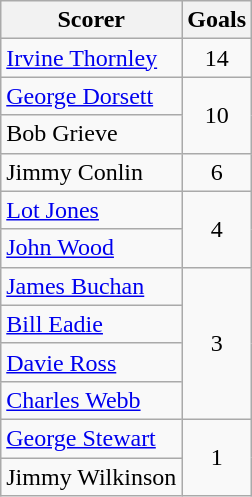<table class="wikitable">
<tr>
<th>Scorer</th>
<th>Goals</th>
</tr>
<tr>
<td> <a href='#'>Irvine Thornley</a></td>
<td align=center>14</td>
</tr>
<tr>
<td> <a href='#'>George Dorsett</a></td>
<td rowspan="2" align=center>10</td>
</tr>
<tr>
<td>Bob Grieve</td>
</tr>
<tr>
<td>Jimmy Conlin</td>
<td align=center>6</td>
</tr>
<tr>
<td> <a href='#'>Lot Jones</a></td>
<td rowspan="2" align=center>4</td>
</tr>
<tr>
<td> <a href='#'>John Wood</a></td>
</tr>
<tr>
<td> <a href='#'>James Buchan</a></td>
<td rowspan="4" align=center>3</td>
</tr>
<tr>
<td> <a href='#'>Bill Eadie</a></td>
</tr>
<tr>
<td> <a href='#'>Davie Ross</a></td>
</tr>
<tr>
<td> <a href='#'>Charles Webb</a></td>
</tr>
<tr>
<td> <a href='#'>George Stewart</a></td>
<td rowspan="2" align=center>1</td>
</tr>
<tr>
<td>Jimmy Wilkinson</td>
</tr>
</table>
